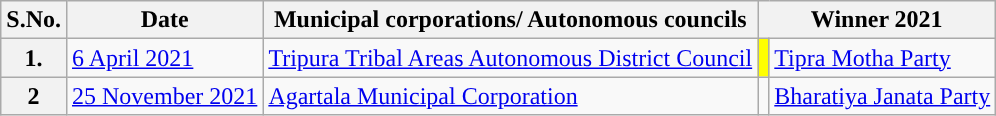<table class="wikitable sortable">
<tr>
<th>S.No.</th>
<th>Date</th>
<th>Municipal corporations/ Autonomous councils</th>
<th colspan="2">Winner 2021</th>
</tr>
<tr>
<th>1.</th>
<td><a href='#'>6 April 2021</a></td>
<td><a href='#'>Tripura Tribal Areas Autonomous District Council</a></td>
<td bgcolor="Yellow"></td>
<td><a href='#'>Tipra Motha Party</a></td>
</tr>
<tr>
<th>2</th>
<td rowspan="2"><a href='#'>25 November 2021</a></td>
<td><a href='#'>Agartala Municipal Corporation</a></td>
<td rowspan="2"></td>
<td rowspan="2"><a href='#'>Bharatiya Janata Party</a></td>
</tr>
</table>
